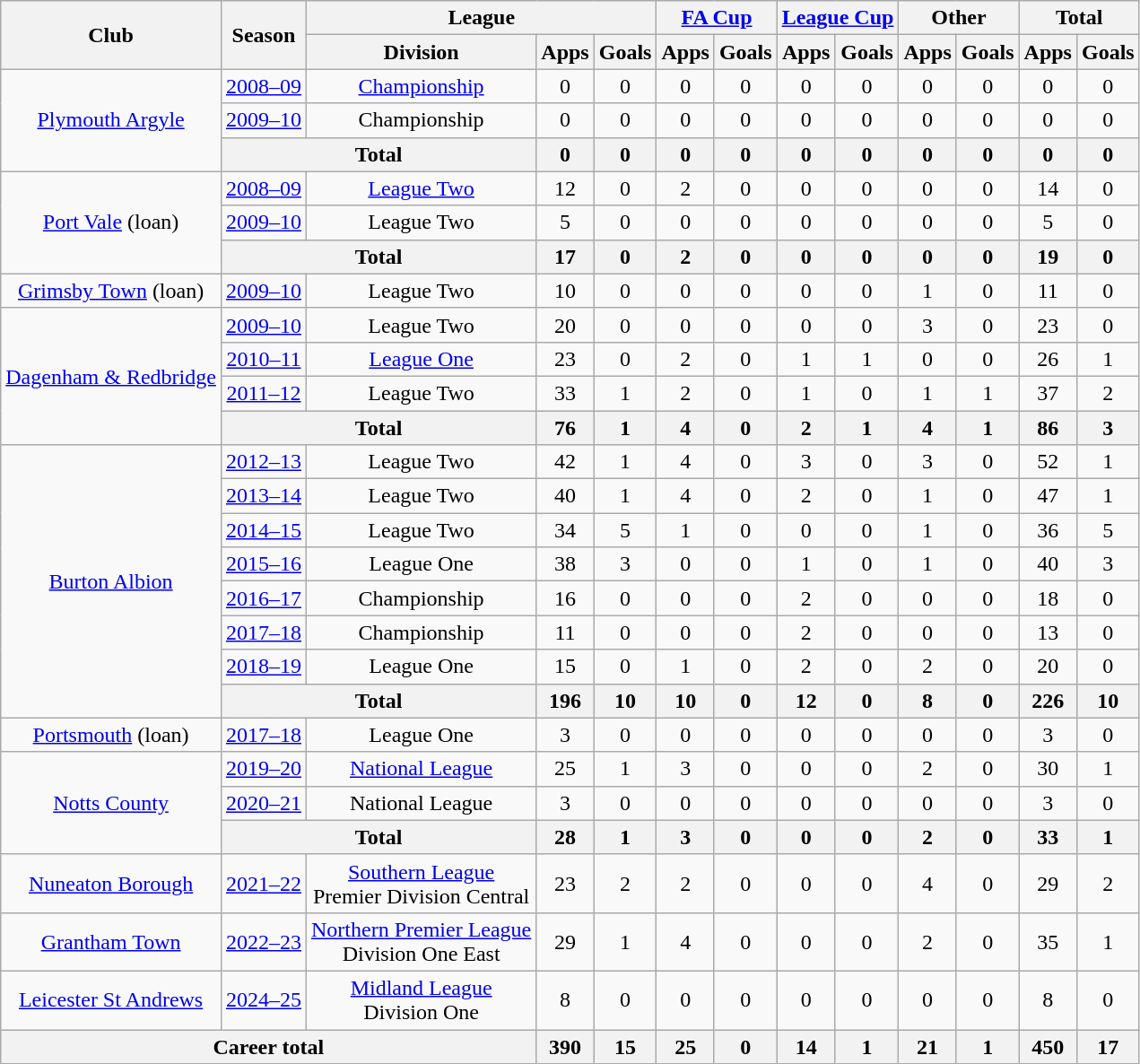<table class="wikitable" style="text-align:center">
<tr>
<th rowspan="2">Club</th>
<th rowspan="2">Season</th>
<th colspan="3">League</th>
<th colspan="2"><a href='#'>FA Cup</a></th>
<th colspan="2"><a href='#'>League Cup</a></th>
<th colspan="2">Other</th>
<th colspan="2">Total</th>
</tr>
<tr>
<th>Division</th>
<th>Apps</th>
<th>Goals</th>
<th>Apps</th>
<th>Goals</th>
<th>Apps</th>
<th>Goals</th>
<th>Apps</th>
<th>Goals</th>
<th>Apps</th>
<th>Goals</th>
</tr>
<tr>
<td rowspan="3"><a href='#'>Plymouth Argyle</a></td>
<td><a href='#'>2008–09</a></td>
<td><a href='#'>Championship</a></td>
<td>0</td>
<td>0</td>
<td>0</td>
<td>0</td>
<td>0</td>
<td>0</td>
<td>0</td>
<td>0</td>
<td>0</td>
<td>0</td>
</tr>
<tr>
<td><a href='#'>2009–10</a></td>
<td>Championship</td>
<td>0</td>
<td>0</td>
<td>0</td>
<td>0</td>
<td>0</td>
<td>0</td>
<td>0</td>
<td>0</td>
<td>0</td>
<td>0</td>
</tr>
<tr>
<th colspan="2">Total</th>
<th>0</th>
<th>0</th>
<th>0</th>
<th>0</th>
<th>0</th>
<th>0</th>
<th>0</th>
<th>0</th>
<th>0</th>
<th>0</th>
</tr>
<tr>
<td rowspan="3"><a href='#'>Port Vale</a> (loan)</td>
<td><a href='#'>2008–09</a></td>
<td><a href='#'>League Two</a></td>
<td>12</td>
<td>0</td>
<td>2</td>
<td>0</td>
<td>0</td>
<td>0</td>
<td>0</td>
<td>0</td>
<td>14</td>
<td>0</td>
</tr>
<tr>
<td><a href='#'>2009–10</a></td>
<td>League Two</td>
<td>5</td>
<td>0</td>
<td>0</td>
<td>0</td>
<td>0</td>
<td>0</td>
<td>0</td>
<td>0</td>
<td>5</td>
<td>0</td>
</tr>
<tr>
<th colspan="2">Total</th>
<th>17</th>
<th>0</th>
<th>2</th>
<th>0</th>
<th>0</th>
<th>0</th>
<th>0</th>
<th>0</th>
<th>19</th>
<th>0</th>
</tr>
<tr>
<td><a href='#'>Grimsby Town</a> (loan)</td>
<td><a href='#'>2009–10</a></td>
<td>League Two</td>
<td>10</td>
<td>0</td>
<td>0</td>
<td>0</td>
<td>0</td>
<td>0</td>
<td>1</td>
<td>0</td>
<td>11</td>
<td>0</td>
</tr>
<tr>
<td rowspan="4"><a href='#'>Dagenham & Redbridge</a></td>
<td><a href='#'>2009–10</a></td>
<td>League Two</td>
<td>20</td>
<td>0</td>
<td>0</td>
<td>0</td>
<td>0</td>
<td>0</td>
<td>3</td>
<td>0</td>
<td>23</td>
<td>0</td>
</tr>
<tr>
<td><a href='#'>2010–11</a></td>
<td><a href='#'>League One</a></td>
<td>23</td>
<td>0</td>
<td>2</td>
<td>0</td>
<td>1</td>
<td>1</td>
<td>0</td>
<td>0</td>
<td>26</td>
<td>1</td>
</tr>
<tr>
<td><a href='#'>2011–12</a></td>
<td>League Two</td>
<td>33</td>
<td>1</td>
<td>2</td>
<td>0</td>
<td>1</td>
<td>0</td>
<td>1</td>
<td>1</td>
<td>37</td>
<td>2</td>
</tr>
<tr>
<th colspan="2">Total</th>
<th>76</th>
<th>1</th>
<th>4</th>
<th>0</th>
<th>2</th>
<th>1</th>
<th>4</th>
<th>1</th>
<th>86</th>
<th>3</th>
</tr>
<tr>
<td rowspan="8"><a href='#'>Burton Albion</a></td>
<td><a href='#'>2012–13</a></td>
<td>League Two</td>
<td>42</td>
<td>1</td>
<td>4</td>
<td>0</td>
<td>3</td>
<td>0</td>
<td>3</td>
<td>0</td>
<td>52</td>
<td>1</td>
</tr>
<tr>
<td><a href='#'>2013–14</a></td>
<td>League Two</td>
<td>40</td>
<td>1</td>
<td>4</td>
<td>0</td>
<td>2</td>
<td>0</td>
<td>1</td>
<td>0</td>
<td>47</td>
<td>1</td>
</tr>
<tr>
<td><a href='#'>2014–15</a></td>
<td>League Two</td>
<td>34</td>
<td>5</td>
<td>1</td>
<td>0</td>
<td>0</td>
<td>0</td>
<td>1</td>
<td>0</td>
<td>36</td>
<td>5</td>
</tr>
<tr>
<td><a href='#'>2015–16</a></td>
<td>League One</td>
<td>38</td>
<td>3</td>
<td>0</td>
<td>0</td>
<td>1</td>
<td>0</td>
<td>1</td>
<td>0</td>
<td>40</td>
<td>3</td>
</tr>
<tr>
<td><a href='#'>2016–17</a></td>
<td>Championship</td>
<td>16</td>
<td>0</td>
<td>0</td>
<td>0</td>
<td>2</td>
<td>0</td>
<td>0</td>
<td>0</td>
<td>18</td>
<td>0</td>
</tr>
<tr>
<td><a href='#'>2017–18</a></td>
<td>Championship</td>
<td>11</td>
<td>0</td>
<td>0</td>
<td>0</td>
<td>2</td>
<td>0</td>
<td>0</td>
<td>0</td>
<td>13</td>
<td>0</td>
</tr>
<tr>
<td><a href='#'>2018–19</a></td>
<td>League One</td>
<td>15</td>
<td>0</td>
<td>1</td>
<td>0</td>
<td>2</td>
<td>0</td>
<td>2</td>
<td>0</td>
<td>20</td>
<td>0</td>
</tr>
<tr>
<th colspan="2">Total</th>
<th>196</th>
<th>10</th>
<th>10</th>
<th>0</th>
<th>12</th>
<th>0</th>
<th>8</th>
<th>0</th>
<th>226</th>
<th>10</th>
</tr>
<tr>
<td><a href='#'>Portsmouth</a> (loan)</td>
<td><a href='#'>2017–18</a></td>
<td>League One</td>
<td>3</td>
<td>0</td>
<td>0</td>
<td>0</td>
<td>0</td>
<td>0</td>
<td>0</td>
<td>0</td>
<td>3</td>
<td>0</td>
</tr>
<tr>
<td rowspan="3"><a href='#'>Notts County</a></td>
<td><a href='#'>2019–20</a></td>
<td><a href='#'>National League</a></td>
<td>25</td>
<td>1</td>
<td>3</td>
<td>0</td>
<td>0</td>
<td>0</td>
<td>2</td>
<td>0</td>
<td>30</td>
<td>1</td>
</tr>
<tr>
<td><a href='#'>2020–21</a></td>
<td>National League</td>
<td>3</td>
<td>0</td>
<td>0</td>
<td>0</td>
<td>0</td>
<td>0</td>
<td>0</td>
<td>0</td>
<td>3</td>
<td>0</td>
</tr>
<tr>
<th colspan="2">Total</th>
<th>28</th>
<th>1</th>
<th>3</th>
<th>0</th>
<th>0</th>
<th>0</th>
<th>2</th>
<th>0</th>
<th>33</th>
<th>1</th>
</tr>
<tr>
<td><a href='#'>Nuneaton Borough</a></td>
<td><a href='#'>2021–22</a></td>
<td><a href='#'>Southern League</a><br>Premier Division Central</td>
<td>23</td>
<td>2</td>
<td>2</td>
<td>0</td>
<td>0</td>
<td>0</td>
<td>4</td>
<td>0</td>
<td>29</td>
<td>2</td>
</tr>
<tr>
<td><a href='#'>Grantham Town</a></td>
<td><a href='#'>2022–23</a></td>
<td><a href='#'>Northern Premier League</a><br>Division One East</td>
<td>29</td>
<td>1</td>
<td>4</td>
<td>0</td>
<td>0</td>
<td>0</td>
<td>2</td>
<td>0</td>
<td>35</td>
<td>1</td>
</tr>
<tr>
<td><a href='#'>Leicester St Andrews</a></td>
<td><a href='#'>2024–25</a></td>
<td><a href='#'>Midland League</a><br>Division One</td>
<td>8</td>
<td>0</td>
<td>0</td>
<td>0</td>
<td>0</td>
<td>0</td>
<td>0</td>
<td>0</td>
<td>8</td>
<td>0</td>
</tr>
<tr>
<th colspan="3">Career total</th>
<th>390</th>
<th>15</th>
<th>25</th>
<th>0</th>
<th>14</th>
<th>1</th>
<th>21</th>
<th>1</th>
<th>450</th>
<th>17</th>
</tr>
</table>
